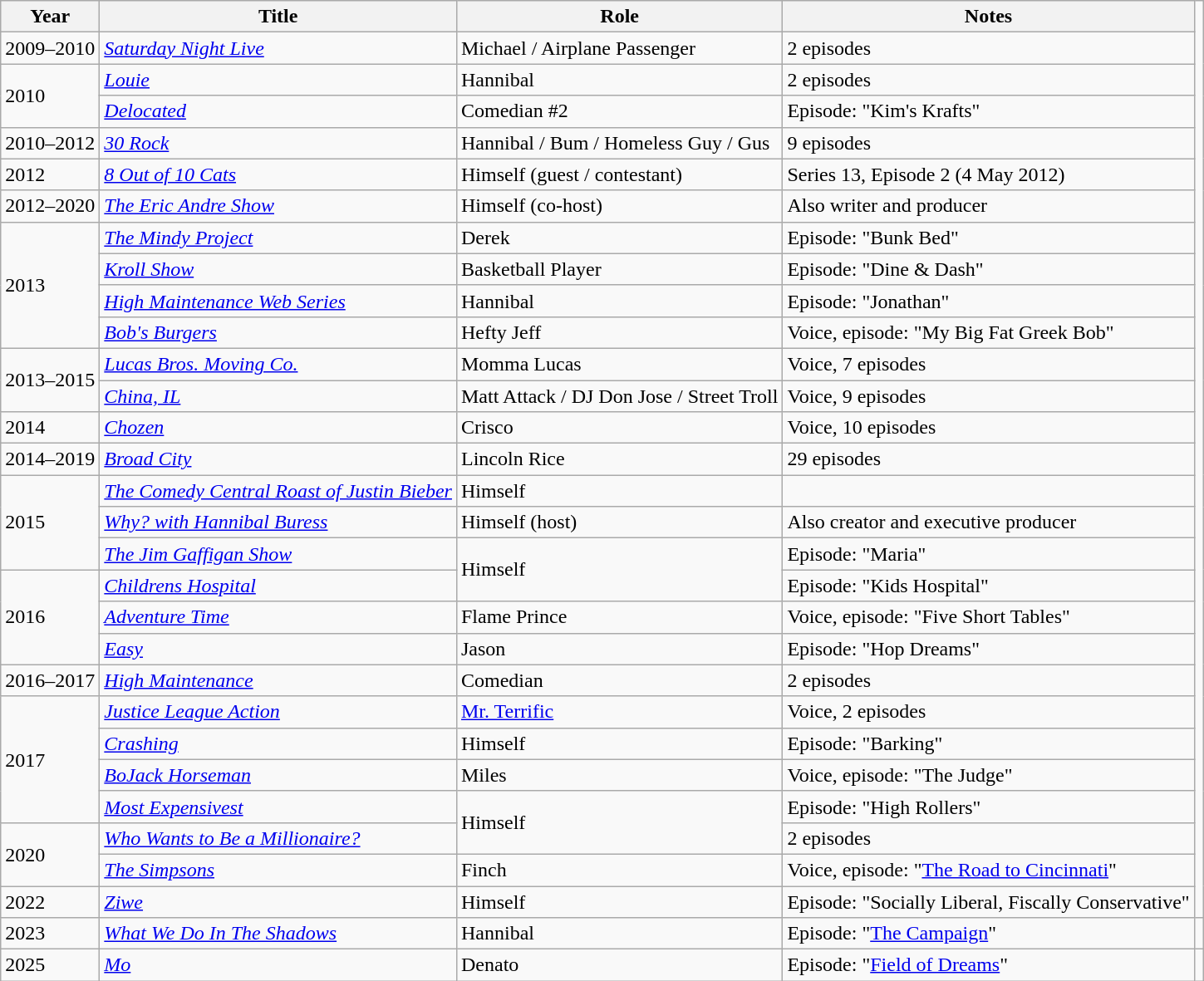<table class="wikitable sortable">
<tr>
<th>Year</th>
<th>Title</th>
<th>Role</th>
<th class="unsortable">Notes</th>
</tr>
<tr>
<td>2009–2010</td>
<td><em><a href='#'>Saturday Night Live</a></em></td>
<td>Michael / Airplane Passenger</td>
<td>2 episodes</td>
</tr>
<tr>
<td rowspan="2">2010</td>
<td><em><a href='#'>Louie</a></em></td>
<td>Hannibal</td>
<td>2 episodes</td>
</tr>
<tr>
<td><em><a href='#'>Delocated</a></em></td>
<td>Comedian #2</td>
<td>Episode: "Kim's Krafts"</td>
</tr>
<tr>
<td>2010–2012</td>
<td><em><a href='#'>30 Rock</a></em></td>
<td>Hannibal / Bum / Homeless Guy / Gus</td>
<td>9 episodes</td>
</tr>
<tr>
<td>2012</td>
<td><em><a href='#'>8 Out of 10 Cats</a></em></td>
<td>Himself (guest / contestant)</td>
<td>Series 13, Episode 2 (4 May 2012)</td>
</tr>
<tr>
<td>2012–2020</td>
<td><em><a href='#'>The Eric Andre Show</a></em></td>
<td>Himself (co-host)</td>
<td>Also writer and producer</td>
</tr>
<tr>
<td rowspan="4">2013</td>
<td><em><a href='#'>The Mindy Project</a></em></td>
<td>Derek</td>
<td>Episode: "Bunk Bed"</td>
</tr>
<tr>
<td><em><a href='#'>Kroll Show</a></em></td>
<td>Basketball Player</td>
<td>Episode: "Dine & Dash"</td>
</tr>
<tr>
<td><em><a href='#'>High Maintenance Web Series</a></em></td>
<td>Hannibal</td>
<td>Episode: "Jonathan"</td>
</tr>
<tr>
<td><em><a href='#'>Bob's Burgers</a></em></td>
<td>Hefty Jeff</td>
<td>Voice, episode: "My Big Fat Greek Bob"</td>
</tr>
<tr>
<td rowspan="2">2013–2015</td>
<td><em><a href='#'>Lucas Bros. Moving Co.</a></em></td>
<td>Momma Lucas</td>
<td>Voice, 7 episodes</td>
</tr>
<tr>
<td><em><a href='#'>China, IL</a></em></td>
<td>Matt Attack / DJ Don Jose / Street Troll</td>
<td>Voice, 9 episodes</td>
</tr>
<tr>
<td>2014</td>
<td><em><a href='#'>Chozen</a></em></td>
<td>Crisco</td>
<td>Voice, 10 episodes</td>
</tr>
<tr>
<td>2014–2019</td>
<td><em><a href='#'>Broad City</a></em></td>
<td>Lincoln Rice</td>
<td>29 episodes</td>
</tr>
<tr>
<td rowspan="3">2015</td>
<td><em><a href='#'>The Comedy Central Roast of Justin Bieber</a></em></td>
<td>Himself</td>
<td></td>
</tr>
<tr>
<td><em><a href='#'>Why? with Hannibal Buress</a></em></td>
<td>Himself (host)</td>
<td>Also creator and executive producer</td>
</tr>
<tr>
<td><em><a href='#'>The Jim Gaffigan Show</a></em></td>
<td rowspan="2">Himself</td>
<td>Episode: "Maria"</td>
</tr>
<tr>
<td rowspan="3">2016</td>
<td><em><a href='#'>Childrens Hospital</a></em></td>
<td>Episode: "Kids Hospital"</td>
</tr>
<tr>
<td><em><a href='#'>Adventure Time</a></em></td>
<td>Flame Prince</td>
<td>Voice, episode: "Five Short Tables"</td>
</tr>
<tr>
<td><em><a href='#'>Easy</a></em></td>
<td>Jason</td>
<td>Episode: "Hop Dreams"</td>
</tr>
<tr>
<td>2016–2017</td>
<td><em><a href='#'>High Maintenance</a></em></td>
<td>Comedian</td>
<td>2 episodes</td>
</tr>
<tr>
<td rowspan="4">2017</td>
<td><em><a href='#'>Justice League Action</a></em></td>
<td><a href='#'>Mr. Terrific</a></td>
<td>Voice, 2 episodes</td>
</tr>
<tr>
<td><em><a href='#'>Crashing</a></em></td>
<td>Himself</td>
<td>Episode: "Barking"</td>
</tr>
<tr>
<td><em><a href='#'>BoJack Horseman</a></em></td>
<td>Miles</td>
<td>Voice, episode: "The Judge"</td>
</tr>
<tr>
<td><em><a href='#'>Most Expensivest</a></em></td>
<td rowspan="2">Himself</td>
<td>Episode: "High Rollers"</td>
</tr>
<tr>
<td rowspan="2">2020</td>
<td><em><a href='#'>Who Wants to Be a Millionaire?</a></em></td>
<td>2 episodes</td>
</tr>
<tr>
<td><em><a href='#'>The Simpsons</a></em></td>
<td>Finch</td>
<td>Voice, episode: "<a href='#'>The Road to Cincinnati</a>"</td>
</tr>
<tr>
<td>2022</td>
<td><em><a href='#'>Ziwe</a></em></td>
<td>Himself</td>
<td>Episode: "Socially Liberal, Fiscally Conservative"</td>
</tr>
<tr>
<td>2023</td>
<td><em><a href='#'>What We Do In The Shadows</a></em></td>
<td>Hannibal</td>
<td>Episode: "<a href='#'>The Campaign</a>"</td>
<td></td>
</tr>
<tr>
<td>2025</td>
<td><em><a href='#'>Mo</a></em></td>
<td>Denato</td>
<td>Episode: "<a href='#'>Field of Dreams</a>"</td>
</tr>
</table>
